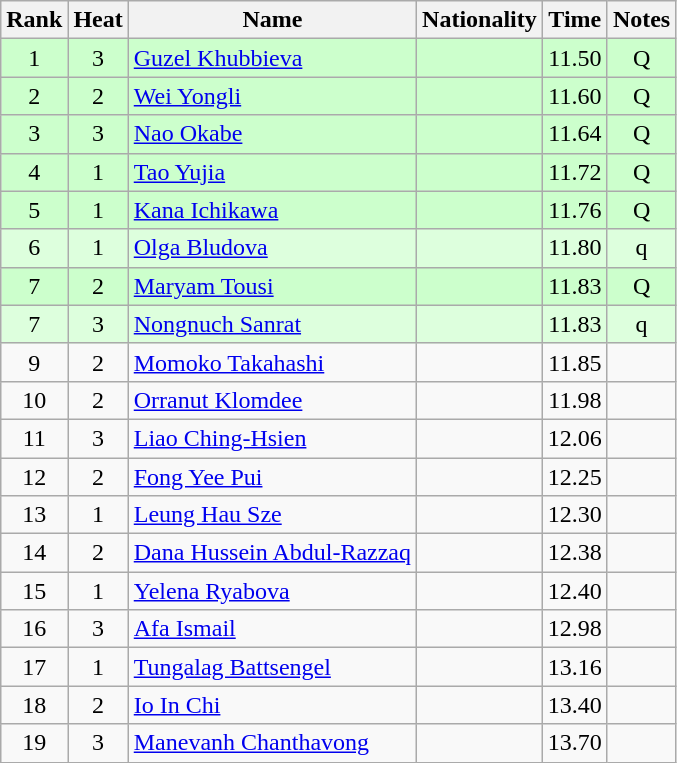<table class="wikitable sortable" style="text-align:center">
<tr>
<th>Rank</th>
<th>Heat</th>
<th>Name</th>
<th>Nationality</th>
<th>Time</th>
<th>Notes</th>
</tr>
<tr bgcolor=ccffcc>
<td>1</td>
<td>3</td>
<td align="left"><a href='#'>Guzel Khubbieva</a></td>
<td align=left></td>
<td>11.50</td>
<td>Q</td>
</tr>
<tr bgcolor=ccffcc>
<td>2</td>
<td>2</td>
<td align="left"><a href='#'>Wei Yongli</a></td>
<td align=left></td>
<td>11.60</td>
<td>Q</td>
</tr>
<tr bgcolor=ccffcc>
<td>3</td>
<td>3</td>
<td align="left"><a href='#'>Nao Okabe</a></td>
<td align=left></td>
<td>11.64</td>
<td>Q</td>
</tr>
<tr bgcolor=ccffcc>
<td>4</td>
<td>1</td>
<td align="left"><a href='#'>Tao Yujia</a></td>
<td align=left></td>
<td>11.72</td>
<td>Q</td>
</tr>
<tr bgcolor=ccffcc>
<td>5</td>
<td>1</td>
<td align="left"><a href='#'>Kana Ichikawa</a></td>
<td align=left></td>
<td>11.76</td>
<td>Q</td>
</tr>
<tr bgcolor=ddffdd>
<td>6</td>
<td>1</td>
<td align="left"><a href='#'>Olga Bludova</a></td>
<td align=left></td>
<td>11.80</td>
<td>q</td>
</tr>
<tr bgcolor=ccffcc>
<td>7</td>
<td>2</td>
<td align="left"><a href='#'>Maryam Tousi</a></td>
<td align=left></td>
<td>11.83</td>
<td>Q</td>
</tr>
<tr bgcolor=ddffdd>
<td>7</td>
<td>3</td>
<td align="left"><a href='#'>Nongnuch Sanrat</a></td>
<td align=left></td>
<td>11.83</td>
<td>q</td>
</tr>
<tr>
<td>9</td>
<td>2</td>
<td align="left"><a href='#'>Momoko Takahashi</a></td>
<td align=left></td>
<td>11.85</td>
<td></td>
</tr>
<tr>
<td>10</td>
<td>2</td>
<td align="left"><a href='#'>Orranut Klomdee</a></td>
<td align=left></td>
<td>11.98</td>
<td></td>
</tr>
<tr>
<td>11</td>
<td>3</td>
<td align="left"><a href='#'>Liao Ching-Hsien</a></td>
<td align=left></td>
<td>12.06</td>
<td></td>
</tr>
<tr>
<td>12</td>
<td>2</td>
<td align="left"><a href='#'>Fong Yee Pui</a></td>
<td align=left></td>
<td>12.25</td>
<td></td>
</tr>
<tr>
<td>13</td>
<td>1</td>
<td align="left"><a href='#'>Leung Hau Sze</a></td>
<td align=left></td>
<td>12.30</td>
<td></td>
</tr>
<tr>
<td>14</td>
<td>2</td>
<td align="left"><a href='#'>Dana Hussein Abdul-Razzaq</a></td>
<td align=left></td>
<td>12.38</td>
<td></td>
</tr>
<tr>
<td>15</td>
<td>1</td>
<td align="left"><a href='#'>Yelena Ryabova</a></td>
<td align=left></td>
<td>12.40</td>
<td></td>
</tr>
<tr>
<td>16</td>
<td>3</td>
<td align="left"><a href='#'>Afa Ismail</a></td>
<td align=left></td>
<td>12.98</td>
<td></td>
</tr>
<tr>
<td>17</td>
<td>1</td>
<td align="left"><a href='#'>Tungalag Battsengel</a></td>
<td align=left></td>
<td>13.16</td>
<td></td>
</tr>
<tr>
<td>18</td>
<td>2</td>
<td align="left"><a href='#'>Io In Chi</a></td>
<td align=left></td>
<td>13.40</td>
<td></td>
</tr>
<tr>
<td>19</td>
<td>3</td>
<td align="left"><a href='#'>Manevanh Chanthavong</a></td>
<td align=left></td>
<td>13.70</td>
<td></td>
</tr>
</table>
